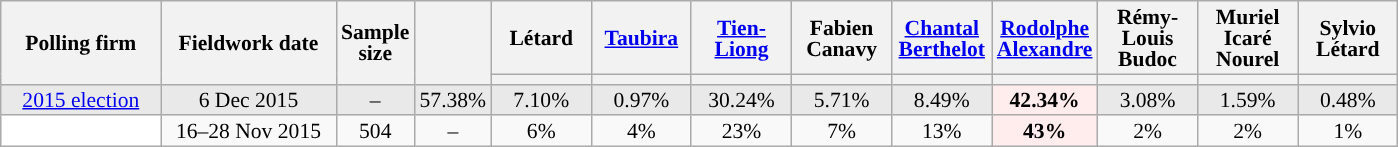<table class="wikitable sortable" style="text-align:center;font-size:90%;line-height:14px;">
<tr style="height:40px;">
<th style="width:100px;" rowspan="2">Polling firm</th>
<th style="width:110px;" rowspan="2">Fieldwork date</th>
<th style="width:35px;" rowspan="2">Sample<br>size</th>
<th style="width:30px;" rowspan="2"></th>
<th class="unsortable" style="width:60px;">Létard<br></th>
<th class="unsortable" style="width:60px;"><a href='#'>Taubira</a><br></th>
<th class="unsortable" style="width:60px;"><a href='#'>Tien-Liong</a><br></th>
<th class="unsortable" style="width:60px;">Fabien Canavy<br></th>
<th class="unsortable" style="width:60px;"><a href='#'>Chantal Berthelot</a><br></th>
<th class="unsortable" style="width:60px;"><a href='#'>Rodolphe Alexandre</a><br></th>
<th class="unsortable" style="width:60px;">Rémy-Louis Budoc<br></th>
<th class="unsortable" style="width:60px;">Muriel Icaré Nourel<br></th>
<th class="unsortable" style="width:60px;">Sylvio Létard<br></th>
</tr>
<tr>
<th style="background:"></th>
<th style="background:"></th>
<th style="background:"></th>
<th style="background:"></th>
<th style="background:"></th>
<th style="background:"></th>
<th style="background:"></th>
<th style="background:"></th>
<th style="background:"></th>
</tr>
<tr style="background:#E9E9E9;">
<td><a href='#'>2015 election</a></td>
<td data-sort-value="2015-12-06">6 Dec 2015</td>
<td>–</td>
<td>57.38%</td>
<td>7.10%</td>
<td>0.97%</td>
<td>30.24%</td>
<td>5.71%</td>
<td>8.49%</td>
<td style="background:#FFEDED;"><strong>42.34%</strong></td>
<td>3.08%</td>
<td>1.59%</td>
<td>0.48%</td>
</tr>
<tr>
<td style="background:#FFFFFF;"></td>
<td data-sort-value="2015-11-28">16–28 Nov 2015</td>
<td>504</td>
<td>–</td>
<td>6%</td>
<td>4%</td>
<td>23%</td>
<td>7%</td>
<td>13%</td>
<td style="background:#FFEDED;"><strong>43%</strong></td>
<td>2%</td>
<td>2%</td>
<td>1%</td>
</tr>
</table>
